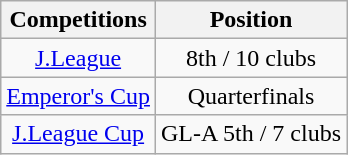<table class="wikitable" style="text-align:center;">
<tr>
<th>Competitions</th>
<th>Position</th>
</tr>
<tr>
<td><a href='#'>J.League</a></td>
<td>8th / 10 clubs</td>
</tr>
<tr>
<td><a href='#'>Emperor's Cup</a></td>
<td>Quarterfinals</td>
</tr>
<tr>
<td><a href='#'>J.League Cup</a></td>
<td>GL-A 5th / 7 clubs</td>
</tr>
</table>
